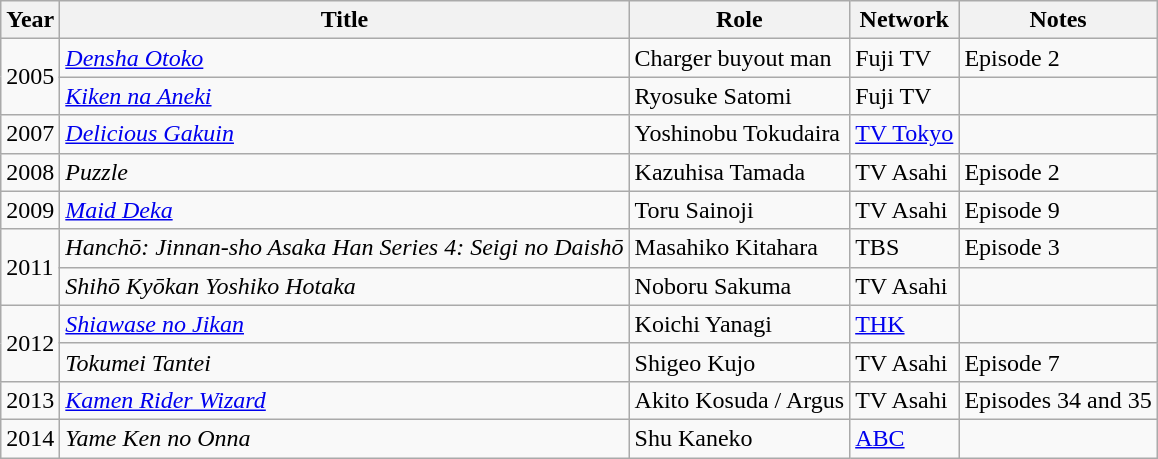<table class="wikitable">
<tr>
<th>Year</th>
<th>Title</th>
<th>Role</th>
<th>Network</th>
<th>Notes</th>
</tr>
<tr>
<td rowspan="2">2005</td>
<td><em><a href='#'>Densha Otoko</a></em></td>
<td>Charger buyout man</td>
<td>Fuji TV</td>
<td>Episode 2</td>
</tr>
<tr>
<td><em><a href='#'>Kiken na Aneki</a></em></td>
<td>Ryosuke Satomi</td>
<td>Fuji TV</td>
<td></td>
</tr>
<tr>
<td>2007</td>
<td><em><a href='#'>Delicious Gakuin</a></em></td>
<td>Yoshinobu Tokudaira</td>
<td><a href='#'>TV Tokyo</a></td>
<td></td>
</tr>
<tr>
<td>2008</td>
<td><em>Puzzle</em></td>
<td>Kazuhisa Tamada</td>
<td>TV Asahi</td>
<td>Episode 2</td>
</tr>
<tr>
<td>2009</td>
<td><em><a href='#'>Maid Deka</a></em></td>
<td>Toru Sainoji</td>
<td>TV Asahi</td>
<td>Episode 9</td>
</tr>
<tr>
<td rowspan="2">2011</td>
<td><em>Hanchō: Jinnan-sho Asaka Han Series 4: Seigi no Daishō</em></td>
<td>Masahiko Kitahara</td>
<td>TBS</td>
<td>Episode 3</td>
</tr>
<tr>
<td><em>Shihō Kyōkan Yoshiko Hotaka</em></td>
<td>Noboru Sakuma</td>
<td>TV Asahi</td>
<td></td>
</tr>
<tr>
<td rowspan="2">2012</td>
<td><em><a href='#'>Shiawase no Jikan</a></em></td>
<td>Koichi Yanagi</td>
<td><a href='#'>THK</a></td>
<td></td>
</tr>
<tr>
<td><em>Tokumei Tantei</em></td>
<td>Shigeo Kujo</td>
<td>TV Asahi</td>
<td>Episode 7</td>
</tr>
<tr>
<td>2013</td>
<td><em><a href='#'>Kamen Rider Wizard</a></em></td>
<td>Akito Kosuda / Argus</td>
<td>TV Asahi</td>
<td>Episodes 34 and 35</td>
</tr>
<tr>
<td>2014</td>
<td><em>Yame Ken no Onna</em></td>
<td>Shu Kaneko</td>
<td><a href='#'>ABC</a></td>
<td></td>
</tr>
</table>
